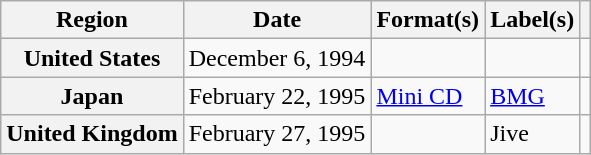<table class="wikitable plainrowheaders">
<tr>
<th scope="col">Region</th>
<th scope="col">Date</th>
<th scope="col">Format(s)</th>
<th scope="col">Label(s)</th>
<th scope="col"></th>
</tr>
<tr>
<th scope="row">United States</th>
<td>December 6, 1994</td>
<td></td>
<td></td>
<td></td>
</tr>
<tr>
<th scope="row">Japan</th>
<td>February 22, 1995</td>
<td><a href='#'>Mini CD</a></td>
<td><a href='#'>BMG</a></td>
<td></td>
</tr>
<tr>
<th scope="row">United Kingdom</th>
<td>February 27, 1995</td>
<td></td>
<td>Jive</td>
<td></td>
</tr>
</table>
